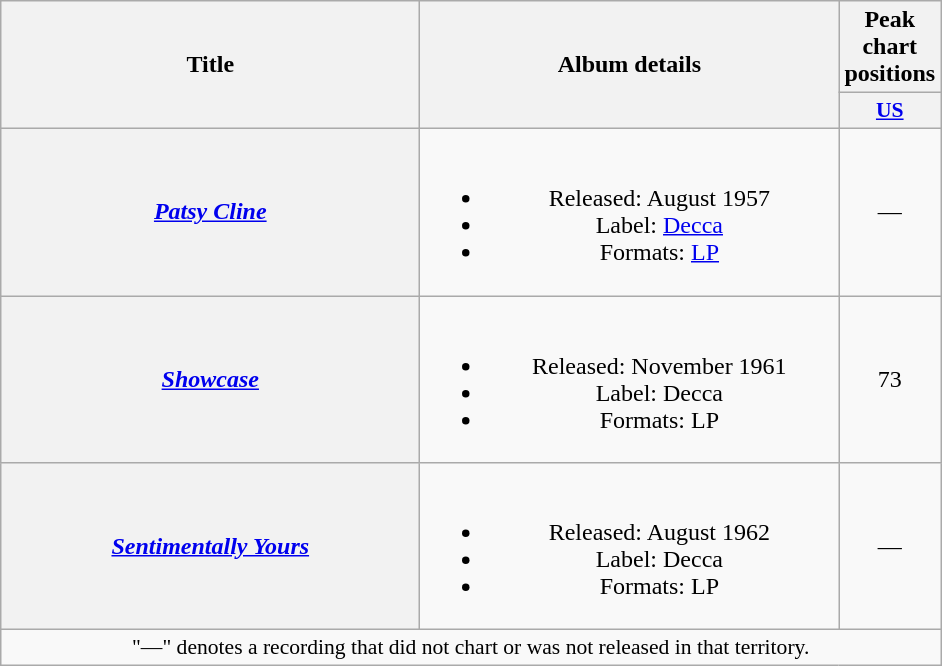<table class="wikitable plainrowheaders" style="text-align:center;" border="1">
<tr>
<th scope="col" rowspan="2" style="width:17em;">Title</th>
<th scope="col" rowspan="2" style="width:17em;">Album details</th>
<th scope="col" colspan="1">Peak<br>chart<br>positions</th>
</tr>
<tr>
<th scope="col" style="width:3em;font-size:90%;"><a href='#'>US</a><br></th>
</tr>
<tr>
<th scope="row"><em><a href='#'>Patsy Cline</a></em></th>
<td><br><ul><li>Released: August 1957</li><li>Label: <a href='#'>Decca</a> </li><li>Formats: <a href='#'>LP</a></li></ul></td>
<td>—</td>
</tr>
<tr>
<th scope="row"><em><a href='#'>Showcase</a></em></th>
<td><br><ul><li>Released: November 1961</li><li>Label: Decca </li><li>Formats: LP</li></ul></td>
<td>73</td>
</tr>
<tr>
<th scope="row"><em><a href='#'>Sentimentally Yours</a></em></th>
<td><br><ul><li>Released: August 1962</li><li>Label: Decca </li><li>Formats: LP</li></ul></td>
<td>—</td>
</tr>
<tr>
<td colspan="3" style="font-size:90%">"—" denotes a recording that did not chart or was not released in that territory.</td>
</tr>
</table>
